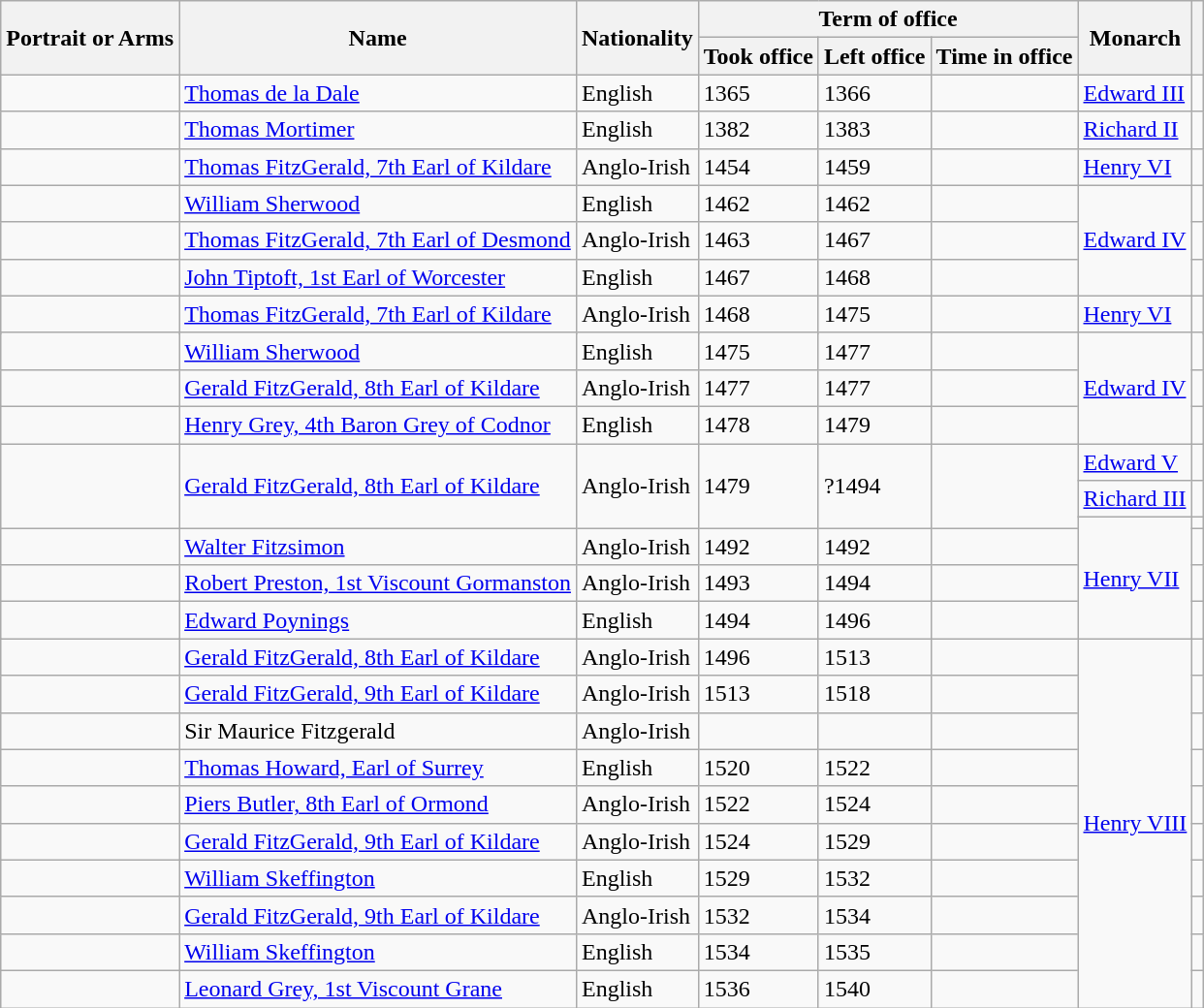<table class="wikitable">
<tr>
<th rowspan="2">Portrait or Arms</th>
<th rowspan="2">Name<br></th>
<th rowspan="2">Nationality</th>
<th colspan="3">Term of office</th>
<th rowspan="2">Monarch</th>
<th rowspan="2"></th>
</tr>
<tr>
<th>Took office</th>
<th>Left office</th>
<th>Time in office</th>
</tr>
<tr>
<td></td>
<td><a href='#'>Thomas de la Dale</a><br></td>
<td>English</td>
<td>1365</td>
<td>1366</td>
<td></td>
<td><a href='#'>Edward III</a></td>
<td></td>
</tr>
<tr>
<td></td>
<td><a href='#'>Thomas Mortimer</a><br></td>
<td>English</td>
<td>1382</td>
<td>1383</td>
<td></td>
<td><a href='#'>Richard II</a></td>
<td></td>
</tr>
<tr>
<td></td>
<td><a href='#'>Thomas FitzGerald, 7th Earl of Kildare</a><br></td>
<td>Anglo-Irish</td>
<td>1454</td>
<td>1459</td>
<td></td>
<td><a href='#'>Henry VI</a></td>
<td></td>
</tr>
<tr>
<td></td>
<td><a href='#'>William Sherwood</a><br></td>
<td>English</td>
<td>1462</td>
<td>1462</td>
<td></td>
<td rowspan="4"><a href='#'>Edward IV</a></td>
<td></td>
</tr>
<tr>
<td></td>
<td><a href='#'>Thomas FitzGerald, 7th Earl of Desmond</a><br></td>
<td>Anglo-Irish</td>
<td>1463</td>
<td>1467</td>
<td></td>
<td></td>
</tr>
<tr>
<td></td>
<td><a href='#'>John Tiptoft, 1st Earl of Worcester</a><br></td>
<td>English</td>
<td>1467</td>
<td>1468</td>
<td></td>
<td></td>
</tr>
<tr>
<td rowspan="3"></td>
<td rowspan="3"><a href='#'>Thomas FitzGerald, 7th Earl of Kildare</a><br></td>
<td rowspan="3">Anglo-Irish</td>
<td rowspan="3">1468</td>
<td rowspan="3">1475</td>
<td rowspan="3"></td>
<td rowspan="3"></td>
</tr>
<tr>
<td><a href='#'>Henry VI</a></td>
</tr>
<tr>
<td rowspan="5"><a href='#'>Edward IV</a></td>
</tr>
<tr>
<td></td>
<td><a href='#'>William Sherwood</a><br></td>
<td>English</td>
<td>1475</td>
<td>1477</td>
<td></td>
<td></td>
</tr>
<tr>
<td></td>
<td><a href='#'>Gerald FitzGerald, 8th Earl of Kildare</a><br></td>
<td>Anglo-Irish</td>
<td>1477</td>
<td>1477</td>
<td></td>
<td></td>
</tr>
<tr>
<td></td>
<td><a href='#'>Henry Grey, 4th Baron Grey of Codnor</a><br></td>
<td>English</td>
<td>1478</td>
<td>1479</td>
<td></td>
<td></td>
</tr>
<tr>
<td rowspan="4"></td>
<td rowspan="4"><a href='#'>Gerald FitzGerald, 8th Earl of Kildare</a><br></td>
<td rowspan="4">Anglo-Irish</td>
<td rowspan="4">1479</td>
<td rowspan="4">?1494</td>
<td rowspan="4"></td>
<td rowspan="2"></td>
</tr>
<tr>
<td><a href='#'>Edward V</a></td>
</tr>
<tr>
<td><a href='#'>Richard III</a></td>
<td></td>
</tr>
<tr>
<td rowspan="5"><a href='#'>Henry VII</a></td>
<td></td>
</tr>
<tr>
<td></td>
<td><a href='#'>Walter Fitzsimon</a><br></td>
<td>Anglo-Irish</td>
<td>1492</td>
<td>1492</td>
<td></td>
<td></td>
</tr>
<tr>
<td></td>
<td><a href='#'>Robert Preston, 1st Viscount Gormanston</a><br></td>
<td>Anglo-Irish</td>
<td>1493</td>
<td>1494</td>
<td></td>
<td></td>
</tr>
<tr>
<td></td>
<td><a href='#'>Edward Poynings</a><br></td>
<td>English</td>
<td>1494</td>
<td>1496</td>
<td></td>
<td></td>
</tr>
<tr>
<td rowspan="2"></td>
<td rowspan="2"><a href='#'>Gerald FitzGerald, 8th Earl of Kildare</a><br></td>
<td rowspan="2">Anglo-Irish</td>
<td rowspan="2">1496</td>
<td rowspan="2">1513</td>
<td rowspan="2"></td>
<td rowspan="2"></td>
</tr>
<tr>
<td rowspan="10"><a href='#'>Henry VIII</a></td>
</tr>
<tr>
<td></td>
<td><a href='#'>Gerald FitzGerald, 9th Earl of Kildare</a><br></td>
<td>Anglo-Irish</td>
<td>1513</td>
<td>1518</td>
<td></td>
<td></td>
</tr>
<tr>
<td></td>
<td>Sir Maurice Fitzgerald</td>
<td>Anglo-Irish</td>
<td></td>
<td></td>
<td></td>
<td></td>
</tr>
<tr>
<td></td>
<td><a href='#'>Thomas Howard, Earl of Surrey</a><br></td>
<td>English</td>
<td>1520</td>
<td>1522</td>
<td></td>
<td></td>
</tr>
<tr>
<td></td>
<td><a href='#'>Piers Butler, 8th Earl of Ormond</a><br></td>
<td>Anglo-Irish</td>
<td>1522</td>
<td>1524</td>
<td></td>
<td></td>
</tr>
<tr>
<td></td>
<td><a href='#'>Gerald FitzGerald, 9th Earl of Kildare</a><br></td>
<td>Anglo-Irish</td>
<td>1524</td>
<td>1529</td>
<td></td>
<td></td>
</tr>
<tr>
<td></td>
<td><a href='#'>William Skeffington</a><br></td>
<td>English</td>
<td>1529</td>
<td>1532</td>
<td></td>
<td></td>
</tr>
<tr>
<td></td>
<td><a href='#'>Gerald FitzGerald, 9th Earl of Kildare</a><br></td>
<td>Anglo-Irish</td>
<td>1532</td>
<td>1534</td>
<td></td>
<td></td>
</tr>
<tr>
<td></td>
<td><a href='#'>William Skeffington</a><br></td>
<td>English</td>
<td>1534</td>
<td>1535</td>
<td></td>
<td></td>
</tr>
<tr>
<td></td>
<td><a href='#'>Leonard Grey, 1st Viscount Grane</a><br></td>
<td>English</td>
<td>1536</td>
<td>1540</td>
<td></td>
<td></td>
</tr>
</table>
